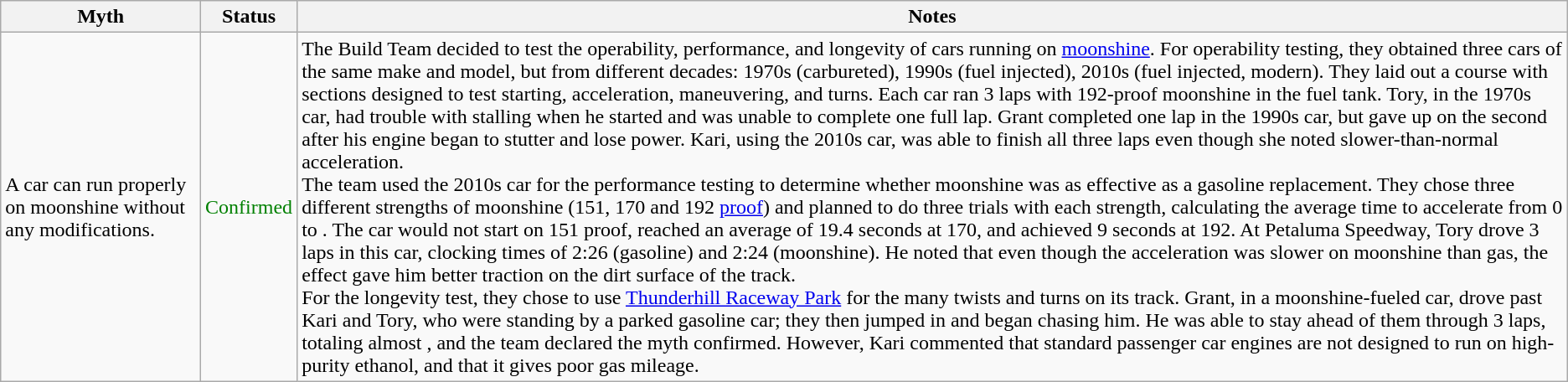<table class="wikitable plainrowheaders">
<tr>
<th scope"col">Myth</th>
<th scope"col">Status</th>
<th scope"col">Notes</th>
</tr>
<tr>
<td scope"row">A car can run properly on moonshine without any modifications.</td>
<td style="color:green">Confirmed</td>
<td>The Build Team decided to test the operability, performance, and longevity of cars running on <a href='#'>moonshine</a>. For operability testing, they obtained three cars of the same make and model, but from different decades: 1970s (carbureted), 1990s (fuel injected), 2010s (fuel injected, modern). They laid out a course with sections designed to test starting, acceleration, maneuvering, and turns. Each car ran 3 laps with 192-proof moonshine in the fuel tank. Tory, in the 1970s car, had trouble with stalling when he started and was unable to complete one full lap. Grant completed one lap in the 1990s car, but gave up on the second after his engine began to stutter and lose power. Kari, using the 2010s car, was able to finish all three laps even though she noted slower-than-normal acceleration.<br>The team used the 2010s car for the performance testing to determine whether moonshine was as effective as a gasoline replacement. They chose three different strengths of moonshine (151, 170 and 192 <a href='#'>proof</a>) and planned to do three trials with each strength, calculating the average time to accelerate from 0 to . The car would not start on 151 proof, reached an average of 19.4 seconds at 170, and achieved 9 seconds at 192. At Petaluma Speedway, Tory drove 3 laps in this car, clocking times of 2:26 (gasoline) and 2:24 (moonshine). He noted that even though the acceleration was slower on moonshine than gas, the effect gave him better traction on the dirt surface of the track.<br>For the longevity test, they chose to use <a href='#'>Thunderhill Raceway Park</a> for the many twists and turns on its track. Grant, in a moonshine-fueled car, drove past Kari and Tory, who were standing by a parked gasoline car; they then jumped in and began chasing him. He was able to stay ahead of them through 3 laps, totaling almost , and the team declared the myth confirmed. However, Kari commented that standard passenger car engines are not designed to run on high-purity ethanol, and that it gives poor gas mileage.</td>
</tr>
</table>
